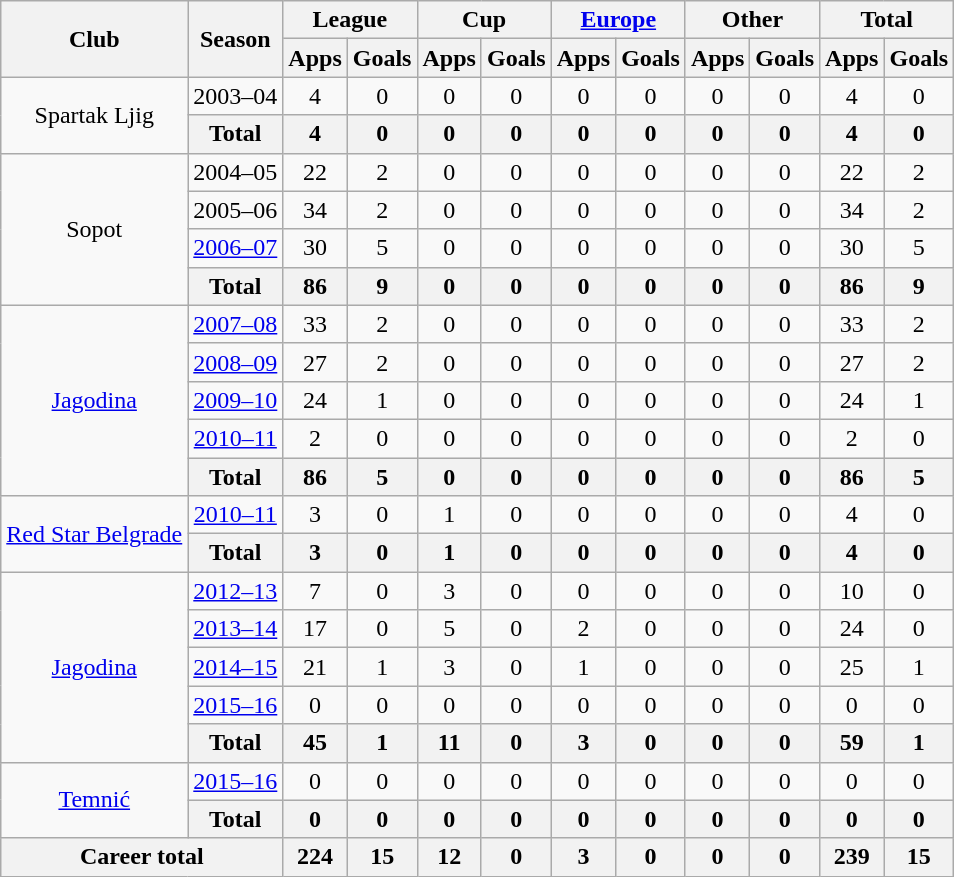<table class="wikitable" style="text-align: center;">
<tr>
<th rowspan="2">Club</th>
<th rowspan="2">Season</th>
<th colspan="2">League</th>
<th colspan="2">Cup</th>
<th colspan="2"><a href='#'>Europe</a></th>
<th colspan="2">Other</th>
<th colspan="2">Total</th>
</tr>
<tr>
<th>Apps</th>
<th>Goals</th>
<th>Apps</th>
<th>Goals</th>
<th>Apps</th>
<th>Goals</th>
<th>Apps</th>
<th>Goals</th>
<th>Apps</th>
<th>Goals</th>
</tr>
<tr>
<td rowspan="2">Spartak Ljig</td>
<td>2003–04</td>
<td>4</td>
<td>0</td>
<td>0</td>
<td>0</td>
<td>0</td>
<td>0</td>
<td>0</td>
<td>0</td>
<td>4</td>
<td>0</td>
</tr>
<tr>
<th>Total</th>
<th>4</th>
<th>0</th>
<th>0</th>
<th>0</th>
<th>0</th>
<th>0</th>
<th>0</th>
<th>0</th>
<th>4</th>
<th>0</th>
</tr>
<tr>
<td rowspan="4">Sopot</td>
<td>2004–05</td>
<td>22</td>
<td>2</td>
<td>0</td>
<td>0</td>
<td>0</td>
<td>0</td>
<td>0</td>
<td>0</td>
<td>22</td>
<td>2</td>
</tr>
<tr>
<td>2005–06</td>
<td>34</td>
<td>2</td>
<td>0</td>
<td>0</td>
<td>0</td>
<td>0</td>
<td>0</td>
<td>0</td>
<td>34</td>
<td>2</td>
</tr>
<tr>
<td><a href='#'>2006–07</a></td>
<td>30</td>
<td>5</td>
<td>0</td>
<td>0</td>
<td>0</td>
<td>0</td>
<td>0</td>
<td>0</td>
<td>30</td>
<td>5</td>
</tr>
<tr>
<th>Total</th>
<th>86</th>
<th>9</th>
<th>0</th>
<th>0</th>
<th>0</th>
<th>0</th>
<th>0</th>
<th>0</th>
<th>86</th>
<th>9</th>
</tr>
<tr>
<td rowspan="5"><a href='#'>Jagodina</a></td>
<td><a href='#'>2007–08</a></td>
<td>33</td>
<td>2</td>
<td>0</td>
<td>0</td>
<td>0</td>
<td>0</td>
<td>0</td>
<td>0</td>
<td>33</td>
<td>2</td>
</tr>
<tr>
<td><a href='#'>2008–09</a></td>
<td>27</td>
<td>2</td>
<td>0</td>
<td>0</td>
<td>0</td>
<td>0</td>
<td>0</td>
<td>0</td>
<td>27</td>
<td>2</td>
</tr>
<tr>
<td><a href='#'>2009–10</a></td>
<td>24</td>
<td>1</td>
<td>0</td>
<td>0</td>
<td>0</td>
<td>0</td>
<td>0</td>
<td>0</td>
<td>24</td>
<td>1</td>
</tr>
<tr>
<td><a href='#'>2010–11</a></td>
<td>2</td>
<td>0</td>
<td>0</td>
<td>0</td>
<td>0</td>
<td>0</td>
<td>0</td>
<td>0</td>
<td>2</td>
<td>0</td>
</tr>
<tr>
<th>Total</th>
<th>86</th>
<th>5</th>
<th>0</th>
<th>0</th>
<th>0</th>
<th>0</th>
<th>0</th>
<th>0</th>
<th>86</th>
<th>5</th>
</tr>
<tr>
<td rowspan="2"><a href='#'>Red Star Belgrade</a></td>
<td><a href='#'>2010–11</a></td>
<td>3</td>
<td>0</td>
<td>1</td>
<td>0</td>
<td>0</td>
<td>0</td>
<td>0</td>
<td>0</td>
<td>4</td>
<td>0</td>
</tr>
<tr>
<th>Total</th>
<th>3</th>
<th>0</th>
<th>1</th>
<th>0</th>
<th>0</th>
<th>0</th>
<th>0</th>
<th>0</th>
<th>4</th>
<th>0</th>
</tr>
<tr>
<td rowspan="5"><a href='#'>Jagodina</a></td>
<td><a href='#'>2012–13</a></td>
<td>7</td>
<td>0</td>
<td>3</td>
<td>0</td>
<td>0</td>
<td>0</td>
<td>0</td>
<td>0</td>
<td>10</td>
<td>0</td>
</tr>
<tr>
<td><a href='#'>2013–14</a></td>
<td>17</td>
<td>0</td>
<td>5</td>
<td>0</td>
<td>2</td>
<td>0</td>
<td>0</td>
<td>0</td>
<td>24</td>
<td>0</td>
</tr>
<tr>
<td><a href='#'>2014–15</a></td>
<td>21</td>
<td>1</td>
<td>3</td>
<td>0</td>
<td>1</td>
<td>0</td>
<td>0</td>
<td>0</td>
<td>25</td>
<td>1</td>
</tr>
<tr>
<td><a href='#'>2015–16</a></td>
<td>0</td>
<td>0</td>
<td>0</td>
<td>0</td>
<td>0</td>
<td>0</td>
<td>0</td>
<td>0</td>
<td>0</td>
<td>0</td>
</tr>
<tr>
<th>Total</th>
<th>45</th>
<th>1</th>
<th>11</th>
<th>0</th>
<th>3</th>
<th>0</th>
<th>0</th>
<th>0</th>
<th>59</th>
<th>1</th>
</tr>
<tr>
<td rowspan="2"><a href='#'>Temnić</a></td>
<td><a href='#'>2015–16</a></td>
<td>0</td>
<td>0</td>
<td>0</td>
<td>0</td>
<td>0</td>
<td>0</td>
<td>0</td>
<td>0</td>
<td>0</td>
<td>0</td>
</tr>
<tr>
<th>Total</th>
<th>0</th>
<th>0</th>
<th>0</th>
<th>0</th>
<th>0</th>
<th>0</th>
<th>0</th>
<th>0</th>
<th>0</th>
<th>0</th>
</tr>
<tr>
<th colspan="2">Career total</th>
<th>224</th>
<th>15</th>
<th>12</th>
<th>0</th>
<th>3</th>
<th>0</th>
<th>0</th>
<th>0</th>
<th>239</th>
<th>15</th>
</tr>
</table>
